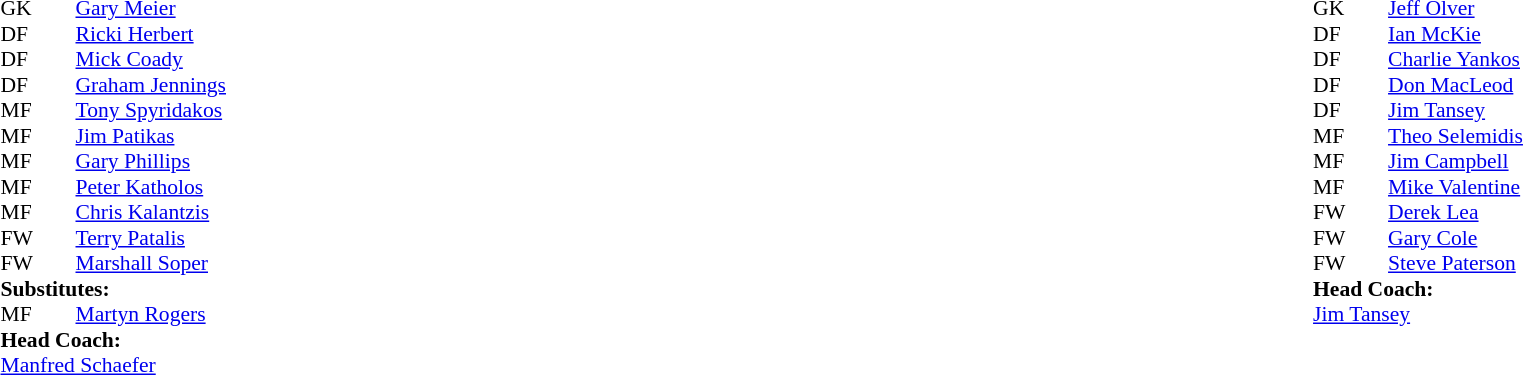<table width="100%">
<tr>
<td valign="top" width="40%"><br><table style="font-size:90%" cellspacing="0" cellpadding="0">
<tr>
<th width=25></th>
<th width=25></th>
</tr>
<tr>
<td>GK</td>
<td></td>
<td> <a href='#'>Gary Meier</a></td>
</tr>
<tr>
<td>DF</td>
<td></td>
<td> <a href='#'>Ricki Herbert</a></td>
</tr>
<tr>
<td>DF</td>
<td></td>
<td> <a href='#'>Mick Coady</a></td>
</tr>
<tr>
<td>DF</td>
<td></td>
<td> <a href='#'>Graham Jennings</a></td>
</tr>
<tr>
<td>MF</td>
<td></td>
<td> <a href='#'>Tony Spyridakos</a></td>
</tr>
<tr>
<td>MF</td>
<td></td>
<td> <a href='#'>Jim Patikas</a></td>
</tr>
<tr>
<td>MF</td>
<td></td>
<td> <a href='#'>Gary Phillips</a></td>
</tr>
<tr>
<td>MF</td>
<td></td>
<td> <a href='#'>Peter Katholos</a></td>
</tr>
<tr>
<td>MF</td>
<td></td>
<td> <a href='#'>Chris Kalantzis</a></td>
</tr>
<tr>
<td>FW</td>
<td></td>
<td> <a href='#'>Terry Patalis</a></td>
</tr>
<tr>
<td>FW</td>
<td></td>
<td> <a href='#'>Marshall Soper</a></td>
<td></td>
<td></td>
</tr>
<tr>
<td colspan=3><strong>Substitutes:</strong></td>
</tr>
<tr>
<td>MF</td>
<td></td>
<td> <a href='#'>Martyn Rogers</a></td>
<td></td>
<td></td>
</tr>
<tr>
<td colspan=3><strong>Head Coach:</strong></td>
</tr>
<tr>
<td colspan=3> <a href='#'>Manfred Schaefer</a></td>
</tr>
</table>
</td>
<td valign="top"></td>
<td valign="top" width="50%"><br><table style="font-size:90%; margin:auto" cellspacing="0" cellpadding="0">
<tr>
<th width=25></th>
<th width=25></th>
</tr>
<tr>
<td>GK</td>
<td></td>
<td> <a href='#'>Jeff Olver</a></td>
</tr>
<tr>
<td>DF</td>
<td></td>
<td> <a href='#'>Ian McKie</a></td>
</tr>
<tr>
<td>DF</td>
<td></td>
<td> <a href='#'>Charlie Yankos</a></td>
<td></td>
<td></td>
</tr>
<tr>
<td>DF</td>
<td></td>
<td> <a href='#'>Don MacLeod</a></td>
</tr>
<tr>
<td>DF</td>
<td></td>
<td> <a href='#'>Jim Tansey</a></td>
</tr>
<tr>
<td>MF</td>
<td></td>
<td> <a href='#'>Theo Selemidis</a></td>
</tr>
<tr>
<td>MF</td>
<td></td>
<td> <a href='#'>Jim Campbell</a></td>
</tr>
<tr>
<td>MF</td>
<td></td>
<td> <a href='#'>Mike Valentine</a></td>
</tr>
<tr>
<td>FW</td>
<td></td>
<td> <a href='#'>Derek Lea</a></td>
</tr>
<tr>
<td>FW</td>
<td></td>
<td> <a href='#'>Gary Cole</a></td>
<td></td>
<td></td>
</tr>
<tr>
<td>FW</td>
<td></td>
<td> <a href='#'>Steve Paterson</a></td>
</tr>
<tr>
<td colspan=3><strong>Head Coach:</strong></td>
</tr>
<tr>
<td colspan=3> <a href='#'>Jim Tansey</a></td>
</tr>
</table>
</td>
</tr>
</table>
